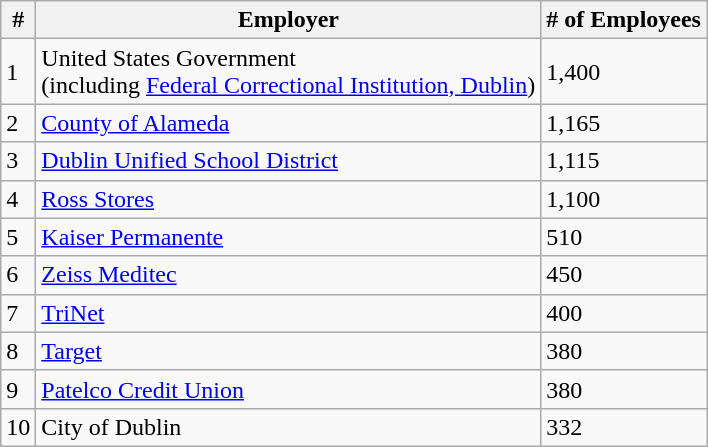<table class="wikitable">
<tr>
<th>#</th>
<th>Employer</th>
<th># of Employees</th>
</tr>
<tr>
<td>1</td>
<td>United States Government<br>(including <a href='#'>Federal Correctional Institution, Dublin</a>)</td>
<td>1,400</td>
</tr>
<tr>
<td>2</td>
<td><a href='#'>County of Alameda</a></td>
<td>1,165</td>
</tr>
<tr>
<td>3</td>
<td><a href='#'>Dublin Unified School District</a></td>
<td>1,115</td>
</tr>
<tr>
<td>4</td>
<td><a href='#'>Ross Stores</a></td>
<td>1,100</td>
</tr>
<tr>
<td>5</td>
<td><a href='#'>Kaiser Permanente</a></td>
<td>510</td>
</tr>
<tr>
<td>6</td>
<td><a href='#'>Zeiss Meditec</a></td>
<td>450</td>
</tr>
<tr>
<td>7</td>
<td><a href='#'>TriNet</a></td>
<td>400</td>
</tr>
<tr>
<td>8</td>
<td><a href='#'>Target</a></td>
<td>380</td>
</tr>
<tr>
<td>9</td>
<td><a href='#'>Patelco Credit Union</a></td>
<td>380</td>
</tr>
<tr>
<td>10</td>
<td>City of Dublin</td>
<td>332</td>
</tr>
</table>
